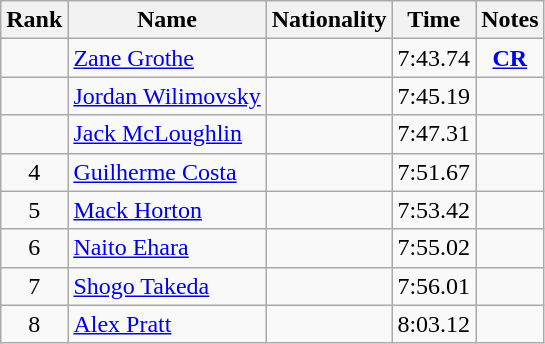<table class="wikitable sortable" style="text-align:center">
<tr>
<th>Rank</th>
<th>Name</th>
<th>Nationality</th>
<th>Time</th>
<th>Notes</th>
</tr>
<tr>
<td></td>
<td align=left><a href='#'>Zane Grothe</a></td>
<td align=left></td>
<td>7:43.74</td>
<td><strong><a href='#'>CR</a></strong></td>
</tr>
<tr>
<td></td>
<td align=left><a href='#'>Jordan Wilimovsky</a></td>
<td align=left></td>
<td>7:45.19</td>
<td></td>
</tr>
<tr>
<td></td>
<td align=left><a href='#'>Jack McLoughlin</a></td>
<td align=left></td>
<td>7:47.31</td>
<td></td>
</tr>
<tr>
<td>4</td>
<td align=left><a href='#'>Guilherme Costa</a></td>
<td align=left></td>
<td>7:51.67</td>
<td></td>
</tr>
<tr>
<td>5</td>
<td align=left><a href='#'>Mack Horton</a></td>
<td align=left></td>
<td>7:53.42</td>
<td></td>
</tr>
<tr>
<td>6</td>
<td align=left><a href='#'>Naito Ehara</a></td>
<td align=left></td>
<td>7:55.02</td>
<td></td>
</tr>
<tr>
<td>7</td>
<td align=left><a href='#'>Shogo Takeda</a></td>
<td align=left></td>
<td>7:56.01</td>
<td></td>
</tr>
<tr>
<td>8</td>
<td align=left><a href='#'>Alex Pratt</a></td>
<td align=left></td>
<td>8:03.12</td>
<td></td>
</tr>
</table>
